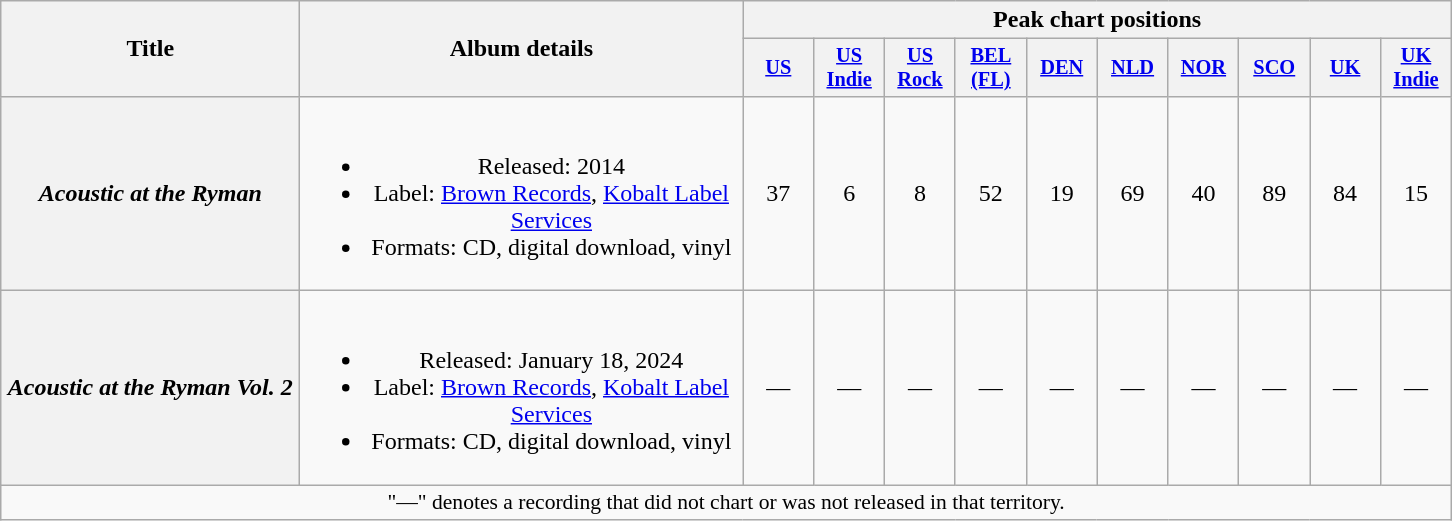<table class="wikitable plainrowheaders" style="text-align:center;">
<tr>
<th scope="col" rowspan="2" style="width:12em;">Title</th>
<th scope="col" rowspan="2" style="width:18em;">Album details</th>
<th scope="col" colspan="10">Peak chart positions</th>
</tr>
<tr>
<th scope="col" style="width:3em;font-size:85%;"><a href='#'>US</a><br></th>
<th scope="col" style="width:3em;font-size:85%;"><a href='#'>US<br>Indie</a><br></th>
<th scope="col" style="width:3em;font-size:85%;"><a href='#'>US<br>Rock</a><br></th>
<th scope="col" style="width:3em;font-size:85%;"><a href='#'>BEL<br>(FL)</a><br></th>
<th scope="col" style="width:3em;font-size:85%;"><a href='#'>DEN</a><br></th>
<th scope="col" style="width:3em;font-size:85%;"><a href='#'>NLD</a><br></th>
<th scope="col" style="width:3em;font-size:85%;"><a href='#'>NOR</a><br></th>
<th scope="col" style="width:3em;font-size:85%;"><a href='#'>SCO</a><br></th>
<th scope="col" style="width:3em;font-size:85%;"><a href='#'>UK</a><br></th>
<th scope="col" style="width:3em;font-size:85%;"><a href='#'>UK<br>Indie</a><br></th>
</tr>
<tr>
<th scope="row"><em>Acoustic at the Ryman</em></th>
<td><br><ul><li>Released: 2014</li><li>Label: <a href='#'>Brown Records</a>, <a href='#'>Kobalt Label Services</a></li><li>Formats: CD, digital download, vinyl</li></ul></td>
<td>37</td>
<td>6</td>
<td>8</td>
<td>52</td>
<td>19</td>
<td>69</td>
<td>40</td>
<td>89</td>
<td>84</td>
<td>15</td>
</tr>
<tr>
<th scope="row"><em>Acoustic at the Ryman Vol. 2</em></th>
<td><br><ul><li>Released: January 18, 2024</li><li>Label: <a href='#'>Brown Records</a>, <a href='#'>Kobalt Label Services</a></li><li>Formats: CD, digital download, vinyl</li></ul></td>
<td>—</td>
<td>—</td>
<td>—</td>
<td>—</td>
<td>—</td>
<td>—</td>
<td>—</td>
<td>—</td>
<td>—</td>
<td>—</td>
</tr>
<tr>
<td colspan="20" style="font-size:90%">"—" denotes a recording that did not chart or was not released in that territory.</td>
</tr>
</table>
